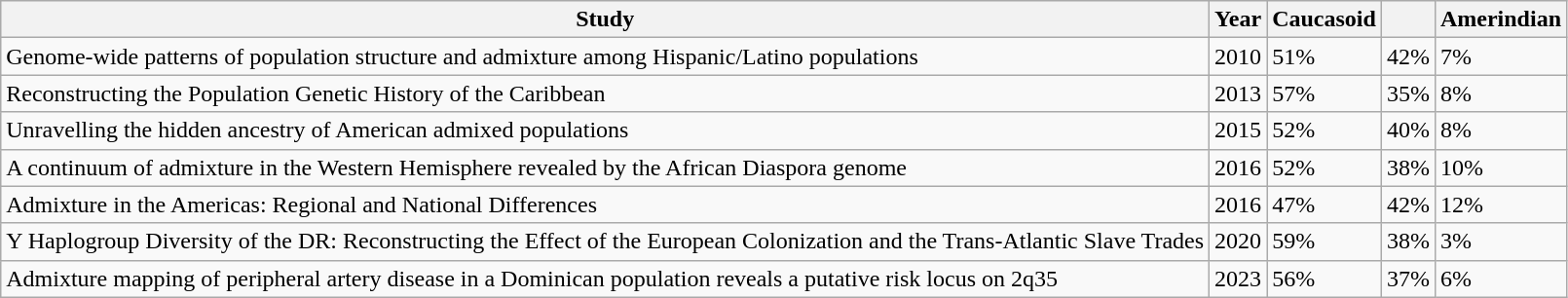<table class="wikitable">
<tr>
<th>Study</th>
<th>Year</th>
<th>Caucasoid</th>
<th></th>
<th>Amerindian</th>
</tr>
<tr>
<td>Genome-wide patterns of population structure and admixture among Hispanic/Latino populations</td>
<td>2010</td>
<td>51%</td>
<td>42%</td>
<td>7%</td>
</tr>
<tr>
<td>Reconstructing the Population Genetic History of the Caribbean</td>
<td>2013</td>
<td>57%</td>
<td>35%</td>
<td>8%</td>
</tr>
<tr>
<td>Unravelling the hidden ancestry of American admixed populations</td>
<td>2015</td>
<td>52%</td>
<td>40%</td>
<td>8%</td>
</tr>
<tr>
<td>A continuum of admixture in the Western Hemisphere revealed by the African Diaspora genome</td>
<td>2016</td>
<td>52%</td>
<td>38%</td>
<td>10%</td>
</tr>
<tr>
<td>Admixture in the Americas: Regional and National Differences</td>
<td>2016</td>
<td>47%</td>
<td>42%</td>
<td>12%</td>
</tr>
<tr>
<td>Y Haplogroup Diversity of the DR: Reconstructing the Effect of the European Colonization and the Trans-Atlantic Slave Trades </td>
<td>2020</td>
<td>59%</td>
<td>38%</td>
<td>3%</td>
</tr>
<tr>
<td>Admixture mapping of peripheral artery disease in a Dominican population reveals a putative risk locus on 2q35</td>
<td>2023</td>
<td>56%</td>
<td>37%</td>
<td>6%</td>
</tr>
</table>
